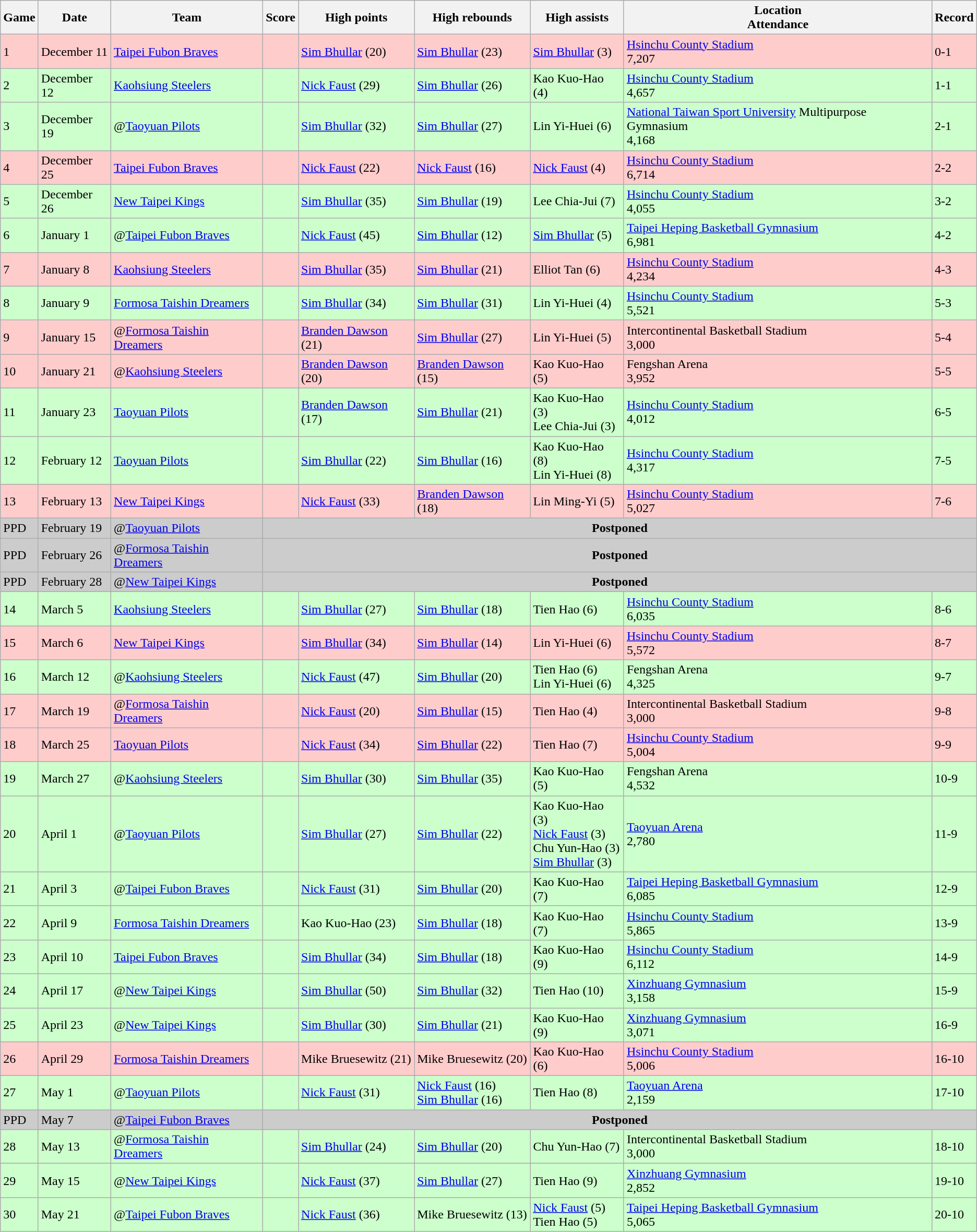<table class="wikitable">
<tr>
<th>Game</th>
<th>Date</th>
<th>Team</th>
<th>Score</th>
<th>High points</th>
<th>High rebounds</th>
<th>High assists</th>
<th>Location<br>Attendance</th>
<th>Record</th>
</tr>
<tr style="background:#fcc">
<td>1</td>
<td>December 11</td>
<td><a href='#'>Taipei Fubon Braves</a></td>
<td></td>
<td><a href='#'>Sim Bhullar</a> (20)</td>
<td><a href='#'>Sim Bhullar</a> (23)</td>
<td><a href='#'>Sim Bhullar</a> (3)</td>
<td><a href='#'>Hsinchu County Stadium</a><br>7,207</td>
<td>0-1</td>
</tr>
<tr style="background:#cfc">
<td>2</td>
<td>December 12</td>
<td><a href='#'>Kaohsiung Steelers</a></td>
<td></td>
<td><a href='#'>Nick Faust</a> (29)</td>
<td><a href='#'>Sim Bhullar</a> (26)</td>
<td>Kao Kuo-Hao (4)</td>
<td><a href='#'>Hsinchu County Stadium</a><br>4,657</td>
<td>1-1</td>
</tr>
<tr style="background:#cfc">
<td>3</td>
<td>December 19</td>
<td>@<a href='#'>Taoyuan Pilots</a></td>
<td></td>
<td><a href='#'>Sim Bhullar</a> (32)</td>
<td><a href='#'>Sim Bhullar</a> (27)</td>
<td>Lin Yi-Huei (6)</td>
<td><a href='#'>National Taiwan Sport University</a> Multipurpose Gymnasium<br>4,168</td>
<td>2-1</td>
</tr>
<tr style="background:#fcc">
<td>4</td>
<td>December 25</td>
<td><a href='#'>Taipei Fubon Braves</a></td>
<td></td>
<td><a href='#'>Nick Faust</a> (22)</td>
<td><a href='#'>Nick Faust</a> (16)</td>
<td><a href='#'>Nick Faust</a> (4)</td>
<td><a href='#'>Hsinchu County Stadium</a><br>6,714</td>
<td>2-2</td>
</tr>
<tr style="background:#cfc">
<td>5</td>
<td>December 26</td>
<td><a href='#'>New Taipei Kings</a></td>
<td></td>
<td><a href='#'>Sim Bhullar</a> (35)</td>
<td><a href='#'>Sim Bhullar</a> (19)</td>
<td>Lee Chia-Jui (7)</td>
<td><a href='#'>Hsinchu County Stadium</a><br>4,055</td>
<td>3-2</td>
</tr>
<tr style="background:#cfc">
<td>6</td>
<td>January 1</td>
<td>@<a href='#'>Taipei Fubon Braves</a></td>
<td></td>
<td><a href='#'>Nick Faust</a> (45)</td>
<td><a href='#'>Sim Bhullar</a> (12)</td>
<td><a href='#'>Sim Bhullar</a> (5)</td>
<td><a href='#'>Taipei Heping Basketball Gymnasium</a><br>6,981</td>
<td>4-2</td>
</tr>
<tr style="background:#fcc">
<td>7</td>
<td>January 8</td>
<td><a href='#'>Kaohsiung Steelers</a></td>
<td></td>
<td><a href='#'>Sim Bhullar</a> (35)</td>
<td><a href='#'>Sim Bhullar</a> (21)</td>
<td>Elliot Tan (6)</td>
<td><a href='#'>Hsinchu County Stadium</a><br>4,234</td>
<td>4-3</td>
</tr>
<tr style="background:#cfc">
<td>8</td>
<td>January 9</td>
<td><a href='#'>Formosa Taishin Dreamers</a></td>
<td></td>
<td><a href='#'>Sim Bhullar</a> (34)</td>
<td><a href='#'>Sim Bhullar</a> (31)</td>
<td>Lin Yi-Huei (4)</td>
<td><a href='#'>Hsinchu County Stadium</a><br>5,521</td>
<td>5-3</td>
</tr>
<tr style="background:#fcc">
<td>9</td>
<td>January 15</td>
<td>@<a href='#'>Formosa Taishin Dreamers</a></td>
<td></td>
<td><a href='#'>Branden Dawson</a> (21)</td>
<td><a href='#'>Sim Bhullar</a> (27)</td>
<td>Lin Yi-Huei (5)</td>
<td>Intercontinental Basketball Stadium<br>3,000</td>
<td>5-4</td>
</tr>
<tr style="background:#fcc">
<td>10</td>
<td>January 21</td>
<td>@<a href='#'>Kaohsiung Steelers</a></td>
<td></td>
<td><a href='#'>Branden Dawson</a> (20)</td>
<td><a href='#'>Branden Dawson</a> (15)</td>
<td>Kao Kuo-Hao (5)</td>
<td>Fengshan Arena<br>3,952</td>
<td>5-5</td>
</tr>
<tr style="background:#cfc">
<td>11</td>
<td>January 23</td>
<td><a href='#'>Taoyuan Pilots</a></td>
<td></td>
<td><a href='#'>Branden Dawson</a> (17)</td>
<td><a href='#'>Sim Bhullar</a> (21)</td>
<td>Kao Kuo-Hao (3)<br>Lee Chia-Jui (3)</td>
<td><a href='#'>Hsinchu County Stadium</a><br>4,012</td>
<td>6-5</td>
</tr>
<tr style="background:#cfc">
<td>12</td>
<td>February 12</td>
<td><a href='#'>Taoyuan Pilots</a></td>
<td></td>
<td><a href='#'>Sim Bhullar</a> (22)</td>
<td><a href='#'>Sim Bhullar</a> (16)</td>
<td>Kao Kuo-Hao (8)<br>Lin Yi-Huei (8)</td>
<td><a href='#'>Hsinchu County Stadium</a><br>4,317</td>
<td>7-5</td>
</tr>
<tr style="background:#fcc">
<td>13</td>
<td>February 13</td>
<td><a href='#'>New Taipei Kings</a></td>
<td></td>
<td><a href='#'>Nick Faust</a> (33)</td>
<td><a href='#'>Branden Dawson</a> (18)</td>
<td>Lin Ming-Yi (5)</td>
<td><a href='#'>Hsinchu County Stadium</a><br>5,027</td>
<td>7-6</td>
</tr>
<tr style="background:#ccc">
<td>PPD</td>
<td>February 19</td>
<td>@<a href='#'>Taoyuan Pilots</a></td>
<td colspan = 6 style="text-align:center"><strong>Postponed</strong></td>
</tr>
<tr style="background:#ccc">
<td>PPD</td>
<td>February 26</td>
<td>@<a href='#'>Formosa Taishin Dreamers</a></td>
<td colspan = 6 style="text-align:center"><strong>Postponed</strong></td>
</tr>
<tr style="background:#ccc">
<td>PPD</td>
<td>February 28</td>
<td>@<a href='#'>New Taipei Kings</a></td>
<td colspan = 6 style="text-align:center"><strong>Postponed</strong></td>
</tr>
<tr style="background:#cfc">
<td>14</td>
<td>March 5</td>
<td><a href='#'>Kaohsiung Steelers</a></td>
<td></td>
<td><a href='#'>Sim Bhullar</a> (27)</td>
<td><a href='#'>Sim Bhullar</a> (18)</td>
<td>Tien Hao (6)</td>
<td><a href='#'>Hsinchu County Stadium</a><br>6,035</td>
<td>8-6</td>
</tr>
<tr style="background:#fcc">
<td>15</td>
<td>March 6</td>
<td><a href='#'>New Taipei Kings</a></td>
<td></td>
<td><a href='#'>Sim Bhullar</a> (34)</td>
<td><a href='#'>Sim Bhullar</a> (14)</td>
<td>Lin Yi-Huei (6)</td>
<td><a href='#'>Hsinchu County Stadium</a><br>5,572</td>
<td>8-7</td>
</tr>
<tr style="background:#cfc">
<td>16</td>
<td>March 12</td>
<td>@<a href='#'>Kaohsiung Steelers</a></td>
<td></td>
<td><a href='#'>Nick Faust</a> (47)</td>
<td><a href='#'>Sim Bhullar</a> (20)</td>
<td>Tien Hao (6)<br>Lin Yi-Huei (6)</td>
<td>Fengshan Arena<br>4,325</td>
<td>9-7</td>
</tr>
<tr style="background:#fcc">
<td>17</td>
<td>March 19</td>
<td>@<a href='#'>Formosa Taishin Dreamers</a></td>
<td></td>
<td><a href='#'>Nick Faust</a> (20)</td>
<td><a href='#'>Sim Bhullar</a> (15)</td>
<td>Tien Hao (4)</td>
<td>Intercontinental Basketball Stadium<br>3,000</td>
<td>9-8</td>
</tr>
<tr style="background:#fcc">
<td>18</td>
<td>March 25</td>
<td><a href='#'>Taoyuan Pilots</a></td>
<td></td>
<td><a href='#'>Nick Faust</a> (34)</td>
<td><a href='#'>Sim Bhullar</a> (22)</td>
<td>Tien Hao (7)</td>
<td><a href='#'>Hsinchu County Stadium</a><br>5,004</td>
<td>9-9</td>
</tr>
<tr style="background:#cfc">
<td>19</td>
<td>March 27</td>
<td>@<a href='#'>Kaohsiung Steelers</a></td>
<td></td>
<td><a href='#'>Sim Bhullar</a> (30)</td>
<td><a href='#'>Sim Bhullar</a> (35)</td>
<td>Kao Kuo-Hao (5)</td>
<td>Fengshan Arena<br>4,532</td>
<td>10-9</td>
</tr>
<tr style="background:#cfc">
<td>20</td>
<td>April 1</td>
<td>@<a href='#'>Taoyuan Pilots</a></td>
<td></td>
<td><a href='#'>Sim Bhullar</a> (27)</td>
<td><a href='#'>Sim Bhullar</a> (22)</td>
<td>Kao Kuo-Hao (3)<br><a href='#'>Nick Faust</a> (3)<br>Chu Yun-Hao (3)<br><a href='#'>Sim Bhullar</a> (3)</td>
<td><a href='#'>Taoyuan Arena</a><br>2,780</td>
<td>11-9</td>
</tr>
<tr style="background:#cfc">
<td>21</td>
<td>April 3</td>
<td>@<a href='#'>Taipei Fubon Braves</a></td>
<td></td>
<td><a href='#'>Nick Faust</a> (31)</td>
<td><a href='#'>Sim Bhullar</a> (20)</td>
<td>Kao Kuo-Hao (7)</td>
<td><a href='#'>Taipei Heping Basketball Gymnasium</a><br>6,085</td>
<td>12-9</td>
</tr>
<tr style="background:#cfc">
<td>22</td>
<td>April 9</td>
<td><a href='#'>Formosa Taishin Dreamers</a></td>
<td></td>
<td>Kao Kuo-Hao (23)</td>
<td><a href='#'>Sim Bhullar</a> (18)</td>
<td>Kao Kuo-Hao (7)</td>
<td><a href='#'>Hsinchu County Stadium</a><br>5,865</td>
<td>13-9</td>
</tr>
<tr style="background:#cfc">
<td>23</td>
<td>April 10</td>
<td><a href='#'>Taipei Fubon Braves</a></td>
<td></td>
<td><a href='#'>Sim Bhullar</a> (34)</td>
<td><a href='#'>Sim Bhullar</a> (18)</td>
<td>Kao Kuo-Hao (9)</td>
<td><a href='#'>Hsinchu County Stadium</a><br>6,112</td>
<td>14-9</td>
</tr>
<tr style="background:#cfc">
<td>24</td>
<td>April 17</td>
<td>@<a href='#'>New Taipei Kings</a></td>
<td></td>
<td><a href='#'>Sim Bhullar</a> (50)</td>
<td><a href='#'>Sim Bhullar</a> (32)</td>
<td>Tien Hao (10)</td>
<td><a href='#'>Xinzhuang Gymnasium</a><br>3,158</td>
<td>15-9</td>
</tr>
<tr style="background:#cfc">
<td>25</td>
<td>April 23</td>
<td>@<a href='#'>New Taipei Kings</a></td>
<td></td>
<td><a href='#'>Sim Bhullar</a> (30)</td>
<td><a href='#'>Sim Bhullar</a> (21)</td>
<td>Kao Kuo-Hao (9)</td>
<td><a href='#'>Xinzhuang Gymnasium</a><br>3,071</td>
<td>16-9</td>
</tr>
<tr style="background:#fcc">
<td>26</td>
<td>April 29</td>
<td><a href='#'>Formosa Taishin Dreamers</a></td>
<td></td>
<td>Mike Bruesewitz (21)</td>
<td>Mike Bruesewitz (20)</td>
<td>Kao Kuo-Hao (6)</td>
<td><a href='#'>Hsinchu County Stadium</a><br>5,006</td>
<td>16-10</td>
</tr>
<tr style="background:#cfc">
<td>27</td>
<td>May 1</td>
<td>@<a href='#'>Taoyuan Pilots</a></td>
<td></td>
<td><a href='#'>Nick Faust</a> (31)</td>
<td><a href='#'>Nick Faust</a> (16)<br><a href='#'>Sim Bhullar</a> (16)</td>
<td>Tien Hao (8)</td>
<td><a href='#'>Taoyuan Arena</a><br>2,159</td>
<td>17-10</td>
</tr>
<tr style="background:#ccc">
<td>PPD</td>
<td>May 7</td>
<td>@<a href='#'>Taipei Fubon Braves</a></td>
<td colspan = 6 style="text-align:center"><strong>Postponed</strong></td>
</tr>
<tr style="background:#cfc">
<td>28</td>
<td>May 13</td>
<td>@<a href='#'>Formosa Taishin Dreamers</a></td>
<td></td>
<td><a href='#'>Sim Bhullar</a> (24)</td>
<td><a href='#'>Sim Bhullar</a> (20)</td>
<td>Chu Yun-Hao (7)</td>
<td>Intercontinental Basketball Stadium<br>3,000</td>
<td>18-10</td>
</tr>
<tr style="background:#cfc">
<td>29</td>
<td>May 15</td>
<td>@<a href='#'>New Taipei Kings</a></td>
<td></td>
<td><a href='#'>Nick Faust</a> (37)</td>
<td><a href='#'>Sim Bhullar</a> (27)</td>
<td>Tien Hao (9)</td>
<td><a href='#'>Xinzhuang Gymnasium</a><br>2,852</td>
<td>19-10</td>
</tr>
<tr style="background:#cfc">
<td>30</td>
<td>May 21</td>
<td>@<a href='#'>Taipei Fubon Braves</a></td>
<td></td>
<td><a href='#'>Nick Faust</a> (36)</td>
<td>Mike Bruesewitz (13)</td>
<td><a href='#'>Nick Faust</a> (5)<br>Tien Hao (5)</td>
<td><a href='#'>Taipei Heping Basketball Gymnasium</a><br>5,065</td>
<td>20-10</td>
</tr>
</table>
